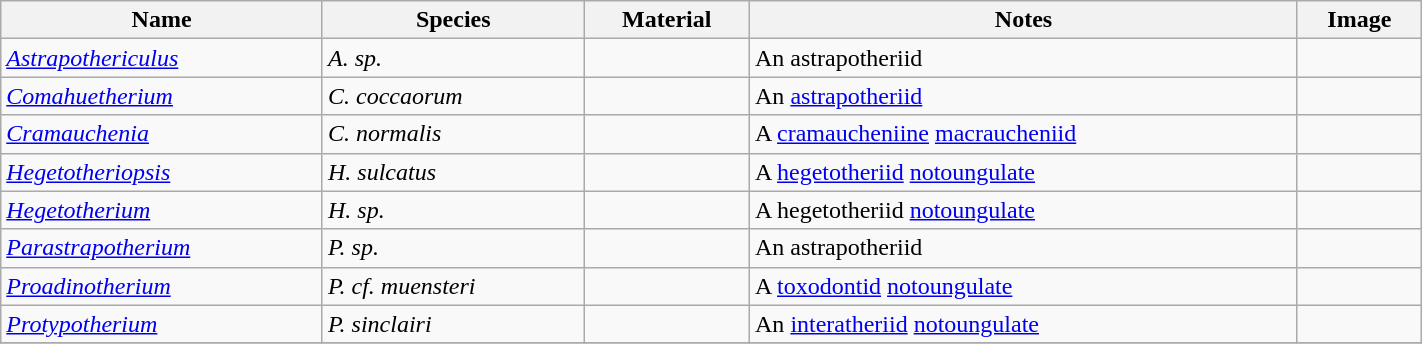<table class="wikitable" align="center" width="75%">
<tr>
<th>Name</th>
<th>Species</th>
<th>Material</th>
<th>Notes</th>
<th>Image</th>
</tr>
<tr>
<td><em><a href='#'>Astrapothericulus</a></em></td>
<td><em>A. sp.</em></td>
<td></td>
<td>An astrapotheriid</td>
<td></td>
</tr>
<tr>
<td><em><a href='#'>Comahuetherium</a></em></td>
<td><em>C. coccaorum</em></td>
<td></td>
<td>An <a href='#'>astrapotheriid</a></td>
<td></td>
</tr>
<tr>
<td><em><a href='#'>Cramauchenia</a></em></td>
<td><em>C. normalis</em></td>
<td></td>
<td>A <a href='#'>cramaucheniine</a> <a href='#'>macraucheniid</a></td>
<td></td>
</tr>
<tr>
<td><em><a href='#'>Hegetotheriopsis</a></em></td>
<td><em>H. sulcatus</em></td>
<td></td>
<td>A <a href='#'>hegetotheriid</a> <a href='#'>notoungulate</a></td>
<td></td>
</tr>
<tr>
<td><em><a href='#'>Hegetotherium</a></em></td>
<td><em>H. sp.</em></td>
<td></td>
<td>A hegetotheriid <a href='#'>notoungulate</a></td>
<td></td>
</tr>
<tr>
<td><em><a href='#'>Parastrapotherium</a></em></td>
<td><em>P. sp.</em></td>
<td></td>
<td>An astrapotheriid</td>
<td></td>
</tr>
<tr>
<td><em><a href='#'>Proadinotherium</a></em></td>
<td><em>P. cf. muensteri</em></td>
<td></td>
<td>A <a href='#'>toxodontid</a> <a href='#'>notoungulate</a></td>
<td></td>
</tr>
<tr>
<td><em><a href='#'>Protypotherium</a></em></td>
<td><em>P. sinclairi</em></td>
<td></td>
<td>An <a href='#'>interatheriid</a> <a href='#'>notoungulate</a></td>
<td></td>
</tr>
<tr>
</tr>
</table>
